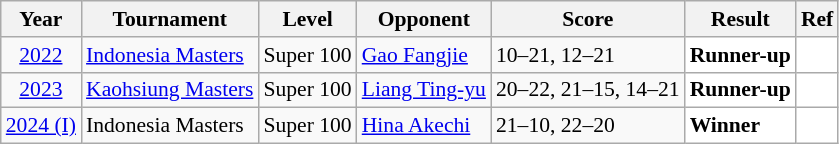<table class="sortable wikitable" style="font-size: 90%;">
<tr>
<th>Year</th>
<th>Tournament</th>
<th>Level</th>
<th>Opponent</th>
<th>Score</th>
<th>Result</th>
<th>Ref</th>
</tr>
<tr>
<td align="center"><a href='#'>2022</a></td>
<td align="left"><a href='#'>Indonesia Masters</a></td>
<td align="left">Super 100</td>
<td align="left"> <a href='#'>Gao Fangjie</a></td>
<td align="left">10–21, 12–21</td>
<td style="text-align:left; background:white"> <strong>Runner-up</strong></td>
<td style="text-align:center; background:white"></td>
</tr>
<tr>
<td align="center"><a href='#'>2023</a></td>
<td align="left"><a href='#'>Kaohsiung Masters</a></td>
<td align="left">Super 100</td>
<td align="left"> <a href='#'>Liang Ting-yu</a></td>
<td align="left">20–22, 21–15, 14–21</td>
<td style="text-align:left; background:white"> <strong>Runner-up</strong></td>
<td style="text-align:center; background:white"></td>
</tr>
<tr>
<td align="center"><a href='#'>2024 (I)</a></td>
<td align="left">Indonesia Masters</td>
<td align="left">Super 100</td>
<td align="left"> <a href='#'>Hina Akechi</a></td>
<td align="left">21–10, 22–20</td>
<td style="text-align:left; background:white"> <strong>Winner</strong></td>
<td style="text-align:center; background:white"></td>
</tr>
</table>
